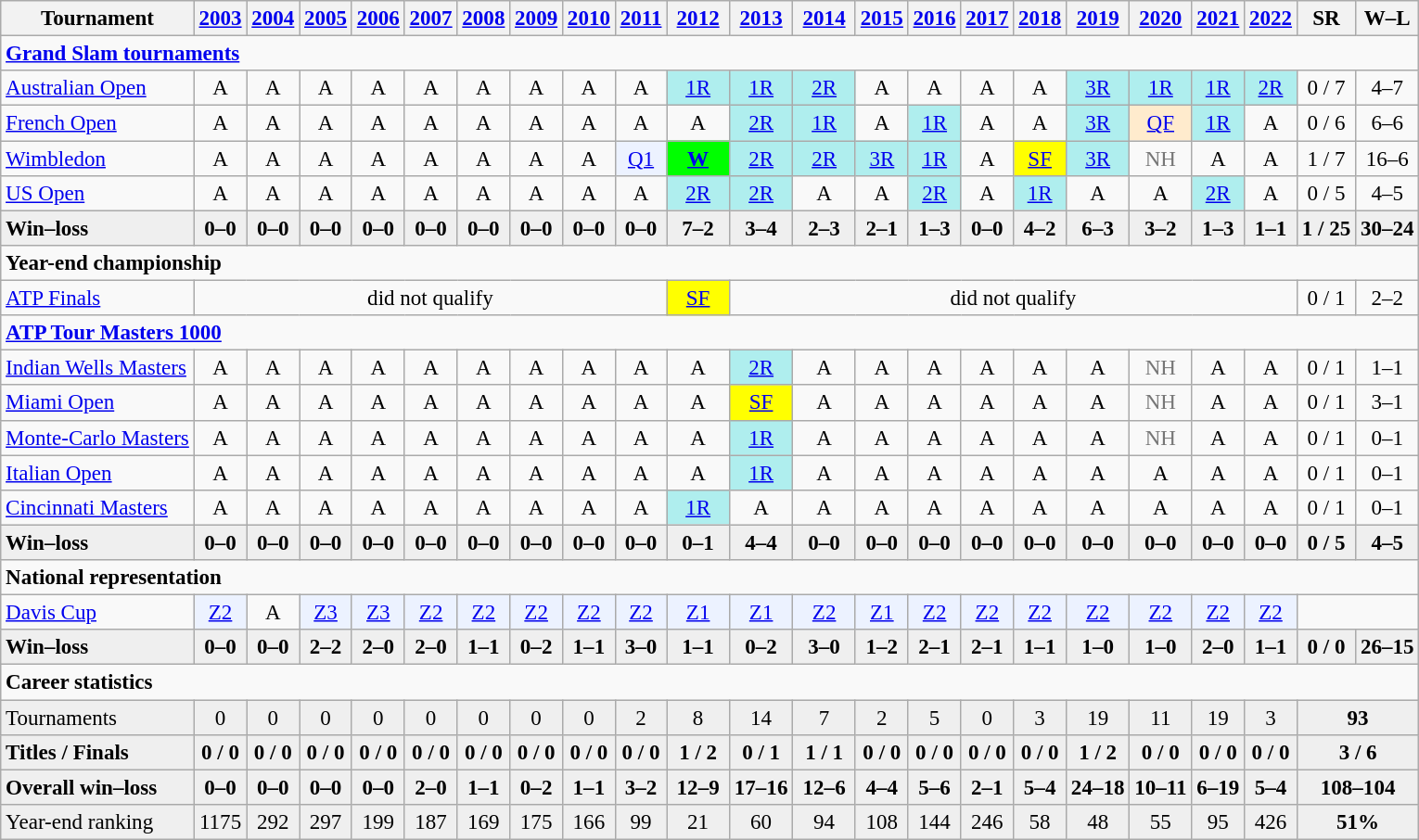<table class="wikitable nowrap" style=text-align:center;font-size:96%>
<tr>
<th>Tournament</th>
<th><a href='#'>2003</a></th>
<th><a href='#'>2004</a></th>
<th><a href='#'>2005</a></th>
<th><a href='#'>2006</a></th>
<th><a href='#'>2007</a></th>
<th><a href='#'>2008</a></th>
<th><a href='#'>2009</a></th>
<th><a href='#'>2010</a></th>
<th><a href='#'>2011</a></th>
<th width=38><a href='#'>2012</a></th>
<th><a href='#'>2013</a></th>
<th width=38><a href='#'>2014</a></th>
<th><a href='#'>2015</a></th>
<th><a href='#'>2016</a></th>
<th><a href='#'>2017</a></th>
<th><a href='#'>2018</a></th>
<th><a href='#'>2019</a></th>
<th><a href='#'>2020</a></th>
<th><a href='#'>2021</a></th>
<th><a href='#'>2022</a></th>
<th>SR</th>
<th>W–L</th>
</tr>
<tr>
<td colspan="23" align="left"><strong><a href='#'>Grand Slam tournaments</a></strong></td>
</tr>
<tr>
<td align=left><a href='#'>Australian Open</a></td>
<td>A</td>
<td>A</td>
<td>A</td>
<td>A</td>
<td>A</td>
<td>A</td>
<td>A</td>
<td>A</td>
<td>A</td>
<td bgcolor=afeeee><a href='#'>1R</a></td>
<td bgcolor=afeeee><a href='#'>1R</a></td>
<td bgcolor=afeeee><a href='#'>2R</a></td>
<td>A</td>
<td>A</td>
<td>A</td>
<td>A</td>
<td bgcolor=afeeee><a href='#'>3R</a></td>
<td bgcolor=afeeee><a href='#'>1R</a></td>
<td bgcolor=afeeee><a href='#'>1R</a></td>
<td bgcolor=afeeee><a href='#'>2R</a></td>
<td>0 / 7</td>
<td>4–7</td>
</tr>
<tr>
<td align=left><a href='#'>French Open</a></td>
<td>A</td>
<td>A</td>
<td>A</td>
<td>A</td>
<td>A</td>
<td>A</td>
<td>A</td>
<td>A</td>
<td>A</td>
<td>A</td>
<td bgcolor=afeeee><a href='#'>2R</a></td>
<td bgcolor=afeeee><a href='#'>1R</a></td>
<td>A</td>
<td bgcolor=afeeee><a href='#'>1R</a></td>
<td>A</td>
<td>A</td>
<td bgcolor=afeeee><a href='#'>3R</a></td>
<td bgcolor=ffebcd><a href='#'>QF</a></td>
<td bgcolor=afeeee><a href='#'>1R</a></td>
<td>A</td>
<td>0 / 6</td>
<td>6–6</td>
</tr>
<tr>
<td align=left><a href='#'>Wimbledon</a></td>
<td>A</td>
<td>A</td>
<td>A</td>
<td>A</td>
<td>A</td>
<td>A</td>
<td>A</td>
<td>A</td>
<td bgcolor=ecf2ff><a href='#'>Q1</a></td>
<td bgcolor=lime><a href='#'><strong>W</strong></a></td>
<td bgcolor=afeeee><a href='#'>2R</a></td>
<td bgcolor=afeeee><a href='#'>2R</a></td>
<td bgcolor=afeeee><a href='#'>3R</a></td>
<td bgcolor=afeeee><a href='#'>1R</a></td>
<td>A</td>
<td bgcolor=yellow><a href='#'>SF</a></td>
<td bgcolor=afeeee><a href='#'>3R</a></td>
<td style=color:#767676>NH</td>
<td>A</td>
<td>A</td>
<td>1 / 7</td>
<td>16–6</td>
</tr>
<tr>
<td align=left><a href='#'>US Open</a></td>
<td>A</td>
<td>A</td>
<td>A</td>
<td>A</td>
<td>A</td>
<td>A</td>
<td>A</td>
<td>A</td>
<td>A</td>
<td bgcolor=afeeee><a href='#'>2R</a></td>
<td bgcolor=afeeee><a href='#'>2R</a></td>
<td>A</td>
<td>A</td>
<td bgcolor=afeeee><a href='#'>2R</a></td>
<td>A</td>
<td bgcolor=afeeee><a href='#'>1R</a></td>
<td>A</td>
<td>A</td>
<td bgcolor=afeeee><a href='#'>2R</a></td>
<td>A</td>
<td>0 / 5</td>
<td>4–5</td>
</tr>
<tr style=font-weight:bold;background:#efefef>
<td style=text-align:left>Win–loss</td>
<td>0–0</td>
<td>0–0</td>
<td>0–0</td>
<td>0–0</td>
<td>0–0</td>
<td>0–0</td>
<td>0–0</td>
<td>0–0</td>
<td>0–0</td>
<td>7–2</td>
<td>3–4</td>
<td>2–3</td>
<td>2–1</td>
<td>1–3</td>
<td>0–0</td>
<td>4–2</td>
<td>6–3</td>
<td>3–2</td>
<td>1–3</td>
<td>1–1</td>
<td>1 / 25</td>
<td>30–24</td>
</tr>
<tr>
<td colspan="23" align="left"><strong>Year-end championship</strong></td>
</tr>
<tr>
<td align=left><a href='#'>ATP Finals</a></td>
<td colspan=9>did not qualify</td>
<td bgcolor=yellow><a href='#'>SF</a></td>
<td colspan=10>did not qualify</td>
<td>0 / 1</td>
<td>2–2</td>
</tr>
<tr>
<td colspan="23" align="left"><strong><a href='#'>ATP Tour Masters 1000</a></strong></td>
</tr>
<tr>
<td align=left><a href='#'>Indian Wells Masters</a></td>
<td>A</td>
<td>A</td>
<td>A</td>
<td>A</td>
<td>A</td>
<td>A</td>
<td>A</td>
<td>A</td>
<td>A</td>
<td>A</td>
<td bgcolor=afeeee><a href='#'>2R</a></td>
<td>A</td>
<td>A</td>
<td>A</td>
<td>A</td>
<td>A</td>
<td>A</td>
<td style="color:#767676">NH</td>
<td>A</td>
<td>A</td>
<td>0 / 1</td>
<td>1–1</td>
</tr>
<tr>
<td align=left><a href='#'>Miami Open</a></td>
<td>A</td>
<td>A</td>
<td>A</td>
<td>A</td>
<td>A</td>
<td>A</td>
<td>A</td>
<td>A</td>
<td>A</td>
<td>A</td>
<td bgcolor=yellow><a href='#'>SF</a></td>
<td>A</td>
<td>A</td>
<td>A</td>
<td>A</td>
<td>A</td>
<td>A</td>
<td style=color:#767676>NH</td>
<td>A</td>
<td>A</td>
<td>0 / 1</td>
<td>3–1</td>
</tr>
<tr>
<td align=left><a href='#'>Monte-Carlo Masters</a></td>
<td>A</td>
<td>A</td>
<td>A</td>
<td>A</td>
<td>A</td>
<td>A</td>
<td>A</td>
<td>A</td>
<td>A</td>
<td>A</td>
<td bgcolor=afeeee><a href='#'>1R</a></td>
<td>A</td>
<td>A</td>
<td>A</td>
<td>A</td>
<td>A</td>
<td>A</td>
<td style=color:#767676>NH</td>
<td>A</td>
<td>A</td>
<td>0 / 1</td>
<td>0–1</td>
</tr>
<tr>
<td align=left><a href='#'>Italian Open</a></td>
<td>A</td>
<td>A</td>
<td>A</td>
<td>A</td>
<td>A</td>
<td>A</td>
<td>A</td>
<td>A</td>
<td>A</td>
<td>A</td>
<td bgcolor=afeeee><a href='#'>1R</a></td>
<td>A</td>
<td>A</td>
<td>A</td>
<td>A</td>
<td>A</td>
<td>A</td>
<td>A</td>
<td>A</td>
<td>A</td>
<td>0 / 1</td>
<td>0–1</td>
</tr>
<tr>
<td align=left><a href='#'>Cincinnati Masters</a></td>
<td>A</td>
<td>A</td>
<td>A</td>
<td>A</td>
<td>A</td>
<td>A</td>
<td>A</td>
<td>A</td>
<td>A</td>
<td bgcolor=afeeee><a href='#'>1R</a></td>
<td>A</td>
<td>A</td>
<td>A</td>
<td>A</td>
<td>A</td>
<td>A</td>
<td>A</td>
<td>A</td>
<td>A</td>
<td>A</td>
<td>0 / 1</td>
<td>0–1</td>
</tr>
<tr style=font-weight:bold;background:#efefef>
<td style=text-align:left>Win–loss</td>
<td>0–0</td>
<td>0–0</td>
<td>0–0</td>
<td>0–0</td>
<td>0–0</td>
<td>0–0</td>
<td>0–0</td>
<td>0–0</td>
<td>0–0</td>
<td>0–1</td>
<td>4–4</td>
<td>0–0</td>
<td>0–0</td>
<td>0–0</td>
<td>0–0</td>
<td>0–0</td>
<td>0–0</td>
<td>0–0</td>
<td>0–0</td>
<td>0–0</td>
<td>0 / 5</td>
<td>4–5</td>
</tr>
<tr>
<td colspan="23" align="left"><strong>National representation</strong></td>
</tr>
<tr>
<td style=text-align:left><a href='#'>Davis Cup</a></td>
<td bgcolor=ecf2ff><a href='#'>Z2</a></td>
<td>A</td>
<td bgcolor=ecf2ff><a href='#'>Z3</a></td>
<td bgcolor=ecf2ff><a href='#'>Z3</a></td>
<td bgcolor=ecf2ff><a href='#'>Z2</a></td>
<td bgcolor=ecf2ff><a href='#'>Z2</a></td>
<td bgcolor=ecf2ff><a href='#'>Z2</a></td>
<td bgcolor=ecf2ff><a href='#'>Z2</a></td>
<td bgcolor=ecf2ff><a href='#'>Z2</a></td>
<td bgcolor=ecf2ff><a href='#'>Z1</a></td>
<td bgcolor=ecf2ff><a href='#'>Z1</a></td>
<td bgcolor=ecf2ff><a href='#'>Z2</a></td>
<td bgcolor=ecf2ff><a href='#'>Z1</a></td>
<td bgcolor=ecf2ff><a href='#'>Z2</a></td>
<td bgcolor=ecf2ff><a href='#'>Z2</a></td>
<td bgcolor=ecf2ff><a href='#'>Z2</a></td>
<td bgcolor=ecf2ff><a href='#'>Z2</a></td>
<td bgcolor=ecf2ff><a href='#'>Z2</a></td>
<td bgcolor=ecf2ff><a href='#'>Z2</a></td>
<td bgcolor=ecf2ff><a href='#'>Z2</a></td>
<td colspan=2></td>
</tr>
<tr style=font-weight:bold;background:#efefef>
<td style=text-align:left>Win–loss</td>
<td>0–0</td>
<td>0–0</td>
<td>2–2</td>
<td>2–0</td>
<td>2–0</td>
<td>1–1</td>
<td>0–2</td>
<td>1–1</td>
<td>3–0</td>
<td>1–1</td>
<td>0–2</td>
<td>3–0</td>
<td>1–2</td>
<td>2–1</td>
<td>2–1</td>
<td>1–1</td>
<td>1–0</td>
<td>1–0</td>
<td>2–0</td>
<td>1–1</td>
<td>0 / 0</td>
<td>26–15</td>
</tr>
<tr>
<td colspan="23" align="left"><strong>Career statistics</strong></td>
</tr>
<tr bgcolor=efefef>
<td align=left>Tournaments</td>
<td>0</td>
<td>0</td>
<td>0</td>
<td>0</td>
<td>0</td>
<td>0</td>
<td>0</td>
<td>0</td>
<td>2</td>
<td>8</td>
<td>14</td>
<td>7</td>
<td>2</td>
<td>5</td>
<td>0</td>
<td>3</td>
<td>19</td>
<td>11</td>
<td>19</td>
<td>3</td>
<td colspan=2><strong>93</strong></td>
</tr>
<tr style=font-weight:bold;background:#efefef>
<td style=text-align:left>Titles / Finals</td>
<td>0 / 0</td>
<td>0 / 0</td>
<td>0 / 0</td>
<td>0 / 0</td>
<td>0 / 0</td>
<td>0 / 0</td>
<td>0 / 0</td>
<td>0 / 0</td>
<td>0 / 0</td>
<td>1 / 2</td>
<td>0 / 1</td>
<td>1 / 1</td>
<td>0 / 0</td>
<td>0 / 0</td>
<td>0 / 0</td>
<td>0 / 0</td>
<td>1 / 2</td>
<td>0 / 0</td>
<td>0 / 0</td>
<td>0 / 0</td>
<td colspan=2>3 / 6</td>
</tr>
<tr style=font-weight:bold;background:#efefef>
<td style=text-align:left>Overall win–loss</td>
<td>0–0</td>
<td>0–0</td>
<td>0–0</td>
<td>0–0</td>
<td>2–0</td>
<td>1–1</td>
<td>0–2</td>
<td>1–1</td>
<td>3–2</td>
<td>12–9</td>
<td>17–16</td>
<td>12–6</td>
<td>4–4</td>
<td>5–6</td>
<td>2–1</td>
<td>5–4</td>
<td>24–18</td>
<td>10–11</td>
<td>6–19</td>
<td>5–4</td>
<td colspan="2">108–104</td>
</tr>
<tr bgcolor=efefef>
<td align=left>Year-end ranking</td>
<td>1175</td>
<td>292</td>
<td>297</td>
<td>199</td>
<td>187</td>
<td>169</td>
<td>175</td>
<td>166</td>
<td>99</td>
<td>21</td>
<td>60</td>
<td>94</td>
<td>108</td>
<td>144</td>
<td>246</td>
<td>58</td>
<td>48</td>
<td>55</td>
<td>95</td>
<td>426</td>
<td colspan=2><strong>51%</strong></td>
</tr>
</table>
